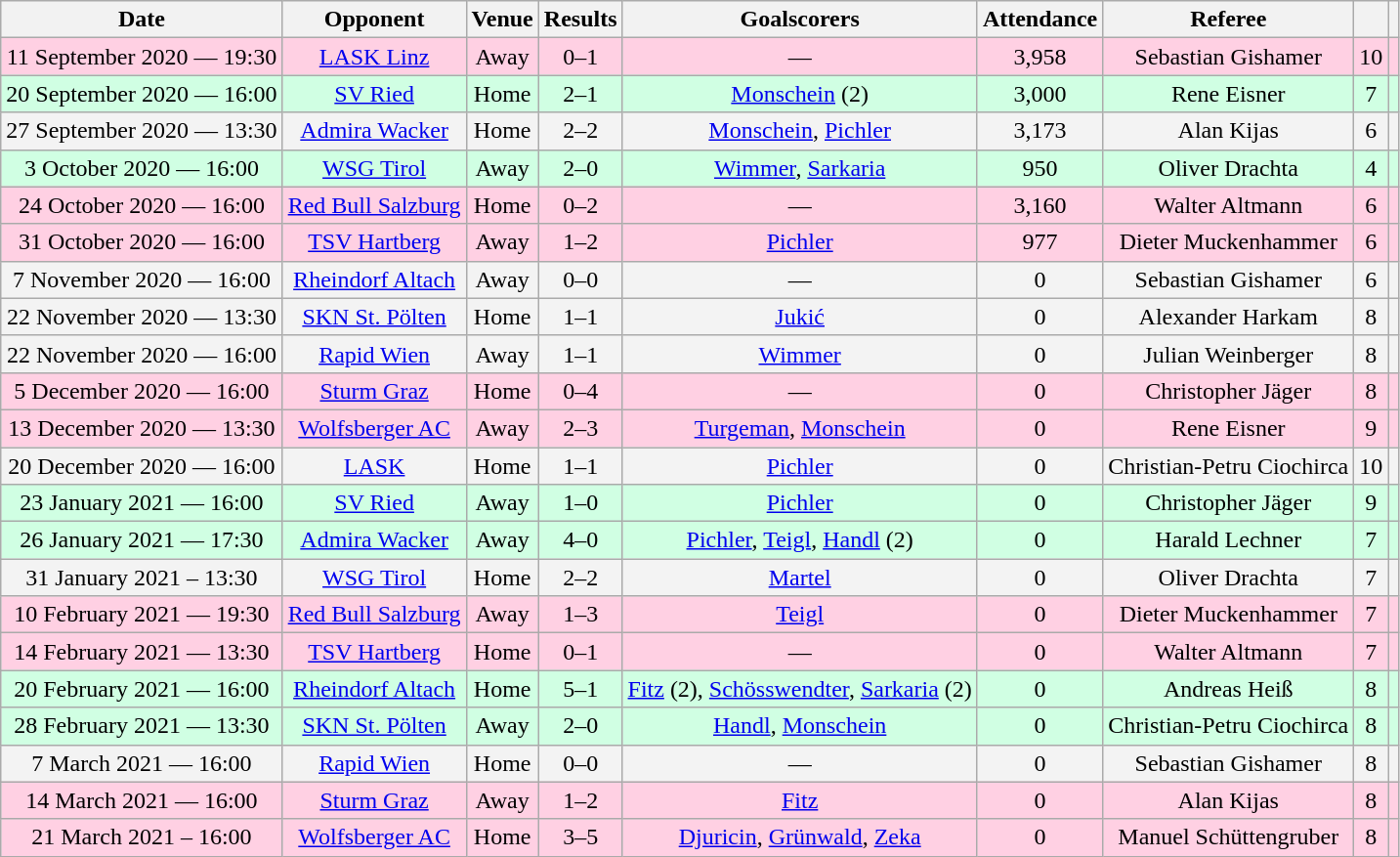<table class="wikitable" Style="text-align: center">
<tr>
<th>Date</th>
<th>Opponent</th>
<th>Venue</th>
<th>Results<br></th>
<th>Goalscorers</th>
<th>Attendance</th>
<th>Referee</th>
<th></th>
<th></th>
</tr>
<tr style="background:#ffd0e3">
<td>11 September 2020 — 19:30</td>
<td><a href='#'>LASK Linz</a></td>
<td>Away</td>
<td>0–1</td>
<td>—</td>
<td>3,958</td>
<td>Sebastian Gishamer</td>
<td>10</td>
<td></td>
</tr>
<tr style="background:#d0ffe3">
<td>20 September 2020 — 16:00</td>
<td><a href='#'>SV Ried</a></td>
<td>Home</td>
<td>2–1</td>
<td><a href='#'>Monschein</a> (2)</td>
<td>3,000</td>
<td>Rene Eisner</td>
<td>7</td>
<td></td>
</tr>
<tr style="background:#f3f3f3">
<td>27 September 2020 — 13:30</td>
<td><a href='#'>Admira Wacker</a></td>
<td>Home</td>
<td>2–2</td>
<td><a href='#'>Monschein</a>, <a href='#'>Pichler</a></td>
<td>3,173</td>
<td>Alan Kijas</td>
<td>6</td>
<td></td>
</tr>
<tr style="background:#d0ffe3">
<td>3 October 2020 — 16:00</td>
<td><a href='#'>WSG Tirol</a></td>
<td>Away</td>
<td>2–0</td>
<td><a href='#'>Wimmer</a>, <a href='#'>Sarkaria</a></td>
<td>950</td>
<td>Oliver Drachta</td>
<td>4</td>
<td></td>
</tr>
<tr style="background:#ffd0e3">
<td>24 October 2020 — 16:00</td>
<td><a href='#'>Red Bull Salzburg</a></td>
<td>Home</td>
<td>0–2</td>
<td>—</td>
<td>3,160</td>
<td>Walter Altmann</td>
<td>6</td>
<td></td>
</tr>
<tr style="background:#ffd0e3">
<td>31 October 2020 — 16:00</td>
<td><a href='#'>TSV Hartberg</a></td>
<td>Away</td>
<td>1–2</td>
<td><a href='#'>Pichler</a></td>
<td>977</td>
<td>Dieter Muckenhammer</td>
<td>6</td>
<td></td>
</tr>
<tr style="background:#f3f3f3">
<td>7 November 2020 — 16:00</td>
<td><a href='#'>Rheindorf Altach</a></td>
<td>Away</td>
<td>0–0</td>
<td>—</td>
<td>0</td>
<td>Sebastian Gishamer</td>
<td>6</td>
<td></td>
</tr>
<tr style="background:#f3f3f3">
<td>22 November 2020 — 13:30</td>
<td><a href='#'>SKN St. Pölten</a></td>
<td>Home</td>
<td>1–1</td>
<td><a href='#'>Jukić</a></td>
<td>0</td>
<td>Alexander Harkam</td>
<td>8</td>
<td></td>
</tr>
<tr style="background:#f3f3f3">
<td>22 November 2020 — 16:00</td>
<td><a href='#'>Rapid Wien</a></td>
<td>Away</td>
<td>1–1</td>
<td><a href='#'>Wimmer</a></td>
<td>0</td>
<td>Julian Weinberger</td>
<td>8</td>
<td></td>
</tr>
<tr style="background:#ffd0e3">
<td>5 December 2020 — 16:00</td>
<td><a href='#'>Sturm Graz</a></td>
<td>Home</td>
<td>0–4</td>
<td>—</td>
<td>0</td>
<td>Christopher Jäger</td>
<td>8</td>
<td></td>
</tr>
<tr style="background:#ffd0e3">
<td>13 December 2020 — 13:30</td>
<td><a href='#'>Wolfsberger AC</a></td>
<td>Away</td>
<td>2–3</td>
<td><a href='#'>Turgeman</a>, <a href='#'>Monschein</a></td>
<td>0</td>
<td>Rene Eisner</td>
<td>9</td>
<td></td>
</tr>
<tr style="background:#f3f3f3">
<td>20 December 2020 — 16:00</td>
<td><a href='#'>LASK</a></td>
<td>Home</td>
<td>1–1</td>
<td><a href='#'>Pichler</a></td>
<td>0</td>
<td>Christian-Petru Ciochirca</td>
<td>10</td>
<td></td>
</tr>
<tr style="background:#d0ffe3">
<td>23 January 2021 — 16:00</td>
<td><a href='#'>SV Ried</a></td>
<td>Away</td>
<td>1–0</td>
<td><a href='#'>Pichler</a></td>
<td>0</td>
<td>Christopher Jäger</td>
<td>9</td>
<td></td>
</tr>
<tr style="background:#d0ffe3">
<td>26 January 2021 — 17:30</td>
<td><a href='#'>Admira Wacker</a></td>
<td>Away</td>
<td>4–0</td>
<td><a href='#'>Pichler</a>, <a href='#'>Teigl</a>, <a href='#'>Handl</a> (2)</td>
<td>0</td>
<td>Harald Lechner</td>
<td>7</td>
<td></td>
</tr>
<tr style="background:#f3f3f3">
<td>31 January 2021 – 13:30</td>
<td><a href='#'>WSG Tirol</a></td>
<td>Home</td>
<td>2–2</td>
<td><a href='#'>Martel</a></td>
<td>0</td>
<td>Oliver Drachta</td>
<td>7</td>
<td></td>
</tr>
<tr style="background:#ffd0e3">
<td>10 February 2021 — 19:30</td>
<td><a href='#'>Red Bull Salzburg</a></td>
<td>Away</td>
<td>1–3</td>
<td><a href='#'>Teigl</a></td>
<td>0</td>
<td>Dieter Muckenhammer</td>
<td>7</td>
<td></td>
</tr>
<tr style="background:#ffd0e3">
<td>14 February 2021 — 13:30</td>
<td><a href='#'>TSV Hartberg</a></td>
<td>Home</td>
<td>0–1</td>
<td>—</td>
<td>0</td>
<td>Walter Altmann</td>
<td>7</td>
<td></td>
</tr>
<tr style="background:#d0ffe3">
<td>20 February 2021 — 16:00</td>
<td><a href='#'>Rheindorf Altach</a></td>
<td>Home</td>
<td>5–1</td>
<td><a href='#'>Fitz</a> (2), <a href='#'>Schösswendter</a>, <a href='#'>Sarkaria</a> (2)</td>
<td>0</td>
<td>Andreas Heiß</td>
<td>8</td>
<td></td>
</tr>
<tr style="background:#d0ffe3">
<td>28 February 2021 — 13:30</td>
<td><a href='#'>SKN St. Pölten</a></td>
<td>Away</td>
<td>2–0</td>
<td><a href='#'>Handl</a>, <a href='#'>Monschein</a></td>
<td>0</td>
<td>Christian-Petru Ciochirca</td>
<td>8</td>
<td></td>
</tr>
<tr style="background:#f3f3f3">
<td>7 March 2021 — 16:00</td>
<td><a href='#'>Rapid Wien</a></td>
<td>Home</td>
<td>0–0</td>
<td>—</td>
<td>0</td>
<td>Sebastian Gishamer</td>
<td>8</td>
<td></td>
</tr>
<tr style="background:#ffd0e3">
<td>14 March 2021 — 16:00</td>
<td><a href='#'>Sturm Graz</a></td>
<td>Away</td>
<td>1–2</td>
<td><a href='#'>Fitz</a></td>
<td>0</td>
<td>Alan Kijas</td>
<td>8</td>
<td></td>
</tr>
<tr style="background:#ffd0e3">
<td>21 March 2021 – 16:00</td>
<td><a href='#'>Wolfsberger AC</a></td>
<td>Home</td>
<td>3–5</td>
<td><a href='#'>Djuricin</a>, <a href='#'>Grünwald</a>, <a href='#'>Zeka</a></td>
<td>0</td>
<td>Manuel Schüttengruber</td>
<td>8</td>
<td></td>
</tr>
</table>
